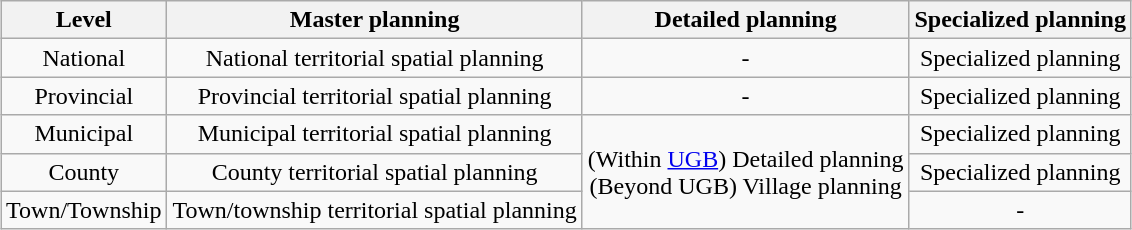<table class="wikitable" style="text-align: center; margin: auto;">
<tr>
<th>Level</th>
<th>Master planning</th>
<th>Detailed planning</th>
<th>Specialized planning</th>
</tr>
<tr>
<td>National</td>
<td>National territorial spatial planning</td>
<td>-</td>
<td>Specialized planning</td>
</tr>
<tr>
<td>Provincial</td>
<td>Provincial territorial spatial planning</td>
<td>-</td>
<td>Specialized planning</td>
</tr>
<tr>
<td>Municipal</td>
<td>Municipal territorial spatial planning</td>
<td rowspan="3">(Within <a href='#'>UGB</a>) Detailed planning<br>(Beyond UGB) Village planning</td>
<td>Specialized planning</td>
</tr>
<tr>
<td>County</td>
<td>County territorial spatial planning</td>
<td>Specialized planning</td>
</tr>
<tr>
<td>Town/Township</td>
<td>Town/township territorial spatial planning</td>
<td>-</td>
</tr>
</table>
